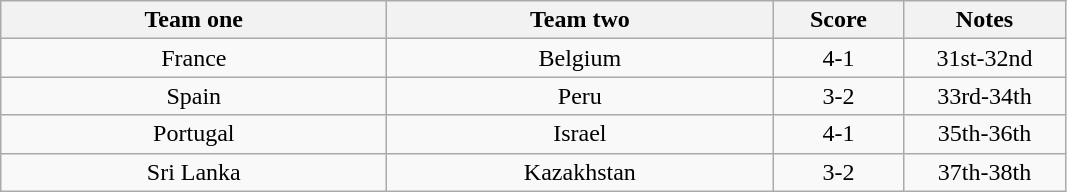<table class="wikitable" style="text-align: center">
<tr>
<th width=250>Team one</th>
<th width=250>Team two</th>
<th width=80>Score</th>
<th width=100>Notes</th>
</tr>
<tr>
<td> France</td>
<td> Belgium</td>
<td>4-1</td>
<td>31st-32nd</td>
</tr>
<tr>
<td> Spain</td>
<td> Peru</td>
<td>3-2</td>
<td>33rd-34th</td>
</tr>
<tr>
<td> Portugal</td>
<td> Israel</td>
<td>4-1</td>
<td>35th-36th</td>
</tr>
<tr>
<td> Sri Lanka</td>
<td> Kazakhstan</td>
<td>3-2</td>
<td>37th-38th</td>
</tr>
</table>
